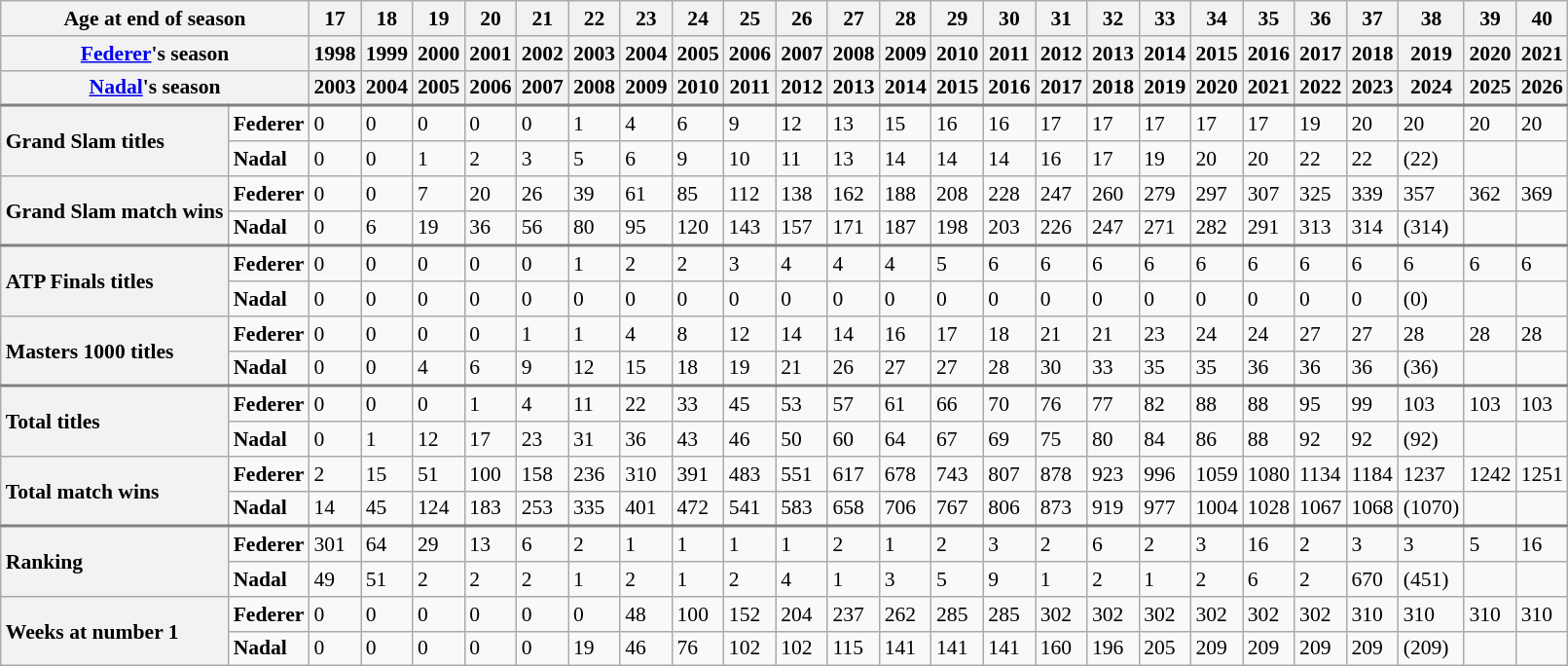<table class="wikitable mw-datatable" style="font-size:90%;">
<tr>
<th colspan=2>Age at end of season</th>
<th>17</th>
<th>18</th>
<th>19</th>
<th>20</th>
<th>21</th>
<th>22</th>
<th>23</th>
<th>24</th>
<th>25</th>
<th>26</th>
<th>27</th>
<th>28</th>
<th>29</th>
<th>30</th>
<th>31</th>
<th>32</th>
<th>33</th>
<th>34</th>
<th>35</th>
<th>36</th>
<th>37</th>
<th>38</th>
<th>39</th>
<th>40</th>
</tr>
<tr>
<th colspan=2> <a href='#'>Federer</a>'s season</th>
<th>1998</th>
<th>1999</th>
<th>2000</th>
<th>2001</th>
<th>2002</th>
<th>2003</th>
<th>2004</th>
<th>2005</th>
<th>2006</th>
<th>2007</th>
<th>2008</th>
<th>2009</th>
<th>2010</th>
<th>2011</th>
<th>2012</th>
<th>2013</th>
<th>2014</th>
<th>2015</th>
<th>2016</th>
<th>2017</th>
<th>2018</th>
<th>2019</th>
<th>2020</th>
<th>2021</th>
</tr>
<tr>
<th colspan=2> <a href='#'>Nadal</a>'s season</th>
<th>2003</th>
<th>2004</th>
<th>2005</th>
<th>2006</th>
<th>2007</th>
<th>2008</th>
<th>2009</th>
<th>2010</th>
<th>2011</th>
<th>2012</th>
<th>2013</th>
<th>2014</th>
<th>2015</th>
<th>2016</th>
<th>2017</th>
<th>2018</th>
<th>2019</th>
<th>2020</th>
<th>2021</th>
<th>2022</th>
<th>2023</th>
<th>2024</th>
<th>2025</th>
<th>2026</th>
</tr>
<tr style="border-top: 2px solid gray;">
<th rowspan=2 style="text-align: left;">Grand Slam titles</th>
<td><strong>Federer</strong></td>
<td>0</td>
<td>0</td>
<td>0</td>
<td>0</td>
<td>0</td>
<td>1</td>
<td>4</td>
<td>6</td>
<td>9</td>
<td>12</td>
<td>13</td>
<td>15</td>
<td>16</td>
<td>16</td>
<td>17</td>
<td>17</td>
<td>17</td>
<td>17</td>
<td>17</td>
<td>19</td>
<td>20</td>
<td>20</td>
<td>20</td>
<td>20</td>
</tr>
<tr>
<td><strong>Nadal</strong></td>
<td>0</td>
<td>0</td>
<td>1</td>
<td>2</td>
<td>3</td>
<td>5</td>
<td>6</td>
<td>9</td>
<td>10</td>
<td>11</td>
<td>13</td>
<td>14</td>
<td>14</td>
<td>14</td>
<td>16</td>
<td>17</td>
<td>19</td>
<td>20</td>
<td>20</td>
<td>22</td>
<td>22</td>
<td>(22)</td>
<td></td>
<td></td>
</tr>
<tr>
<th rowspan=2 style="text-align: left;">Grand Slam match wins</th>
<td><strong>Federer</strong></td>
<td>0</td>
<td>0</td>
<td>7</td>
<td>20</td>
<td>26</td>
<td>39</td>
<td>61</td>
<td>85</td>
<td>112</td>
<td>138</td>
<td>162</td>
<td>188</td>
<td>208</td>
<td>228</td>
<td>247</td>
<td>260</td>
<td>279</td>
<td>297</td>
<td>307</td>
<td>325</td>
<td>339</td>
<td>357</td>
<td>362</td>
<td>369</td>
</tr>
<tr>
<td><strong>Nadal</strong></td>
<td>0</td>
<td>6</td>
<td>19</td>
<td>36</td>
<td>56</td>
<td>80</td>
<td>95</td>
<td>120</td>
<td>143</td>
<td>157</td>
<td>171</td>
<td>187</td>
<td>198</td>
<td>203</td>
<td>226</td>
<td>247</td>
<td>271</td>
<td>282</td>
<td>291</td>
<td>313</td>
<td>314</td>
<td>(314)</td>
<td></td>
<td></td>
</tr>
<tr style="border-top: 2px solid gray;">
<th rowspan=2 style="text-align: left;">ATP Finals titles</th>
<td><strong>Federer</strong></td>
<td>0</td>
<td>0</td>
<td>0</td>
<td>0</td>
<td>0</td>
<td>1</td>
<td>2</td>
<td>2</td>
<td>3</td>
<td>4</td>
<td>4</td>
<td>4</td>
<td>5</td>
<td>6</td>
<td>6</td>
<td>6</td>
<td>6</td>
<td>6</td>
<td>6</td>
<td>6</td>
<td>6</td>
<td>6</td>
<td>6</td>
<td>6</td>
</tr>
<tr>
<td><strong>Nadal</strong></td>
<td>0</td>
<td>0</td>
<td>0</td>
<td>0</td>
<td>0</td>
<td>0</td>
<td>0</td>
<td>0</td>
<td>0</td>
<td>0</td>
<td>0</td>
<td>0</td>
<td>0</td>
<td>0</td>
<td>0</td>
<td>0</td>
<td>0</td>
<td>0</td>
<td>0</td>
<td>0</td>
<td>0</td>
<td>(0)</td>
<td></td>
<td></td>
</tr>
<tr>
<th rowspan=2 style="text-align: left;">Masters 1000 titles</th>
<td><strong>Federer </strong></td>
<td>0</td>
<td>0</td>
<td>0</td>
<td>0</td>
<td>1</td>
<td>1</td>
<td>4</td>
<td>8</td>
<td>12</td>
<td>14</td>
<td>14</td>
<td>16</td>
<td>17</td>
<td>18</td>
<td>21</td>
<td>21</td>
<td>23</td>
<td>24</td>
<td>24</td>
<td>27</td>
<td>27</td>
<td>28</td>
<td>28</td>
<td>28</td>
</tr>
<tr>
<td><strong>Nadal</strong></td>
<td>0</td>
<td>0</td>
<td>4</td>
<td>6</td>
<td>9</td>
<td>12</td>
<td>15</td>
<td>18</td>
<td>19</td>
<td>21</td>
<td>26</td>
<td>27</td>
<td>27</td>
<td>28</td>
<td>30</td>
<td>33</td>
<td>35</td>
<td>35</td>
<td>36</td>
<td>36</td>
<td>36</td>
<td>(36)</td>
<td></td>
<td></td>
</tr>
<tr style="border-top: 2px solid gray;">
<th rowspan=2 style="text-align: left;">Total titles</th>
<td><strong>Federer</strong></td>
<td>0</td>
<td>0</td>
<td>0</td>
<td>1</td>
<td>4</td>
<td>11</td>
<td>22</td>
<td>33</td>
<td>45</td>
<td>53</td>
<td>57</td>
<td>61</td>
<td>66</td>
<td>70</td>
<td>76</td>
<td>77</td>
<td>82</td>
<td>88</td>
<td>88</td>
<td>95</td>
<td>99</td>
<td>103</td>
<td>103</td>
<td>103</td>
</tr>
<tr>
<td><strong>Nadal</strong></td>
<td>0</td>
<td>1</td>
<td>12</td>
<td>17</td>
<td>23</td>
<td>31</td>
<td>36</td>
<td>43</td>
<td>46</td>
<td>50</td>
<td>60</td>
<td>64</td>
<td>67</td>
<td>69</td>
<td>75</td>
<td>80</td>
<td>84</td>
<td>86</td>
<td>88</td>
<td>92</td>
<td>92</td>
<td>(92)</td>
<td></td>
<td></td>
</tr>
<tr>
<th rowspan=2 style="text-align: left;">Total match wins</th>
<td><strong>Federer</strong></td>
<td>2</td>
<td>15</td>
<td>51</td>
<td>100</td>
<td>158</td>
<td>236</td>
<td>310</td>
<td>391</td>
<td>483</td>
<td>551</td>
<td>617</td>
<td>678</td>
<td>743</td>
<td>807</td>
<td>878</td>
<td>923</td>
<td>996</td>
<td>1059</td>
<td>1080</td>
<td>1134</td>
<td>1184</td>
<td>1237</td>
<td>1242</td>
<td>1251</td>
</tr>
<tr>
<td><strong>Nadal</strong></td>
<td>14</td>
<td>45</td>
<td>124</td>
<td>183</td>
<td>253</td>
<td>335</td>
<td>401</td>
<td>472</td>
<td>541</td>
<td>583</td>
<td>658</td>
<td>706</td>
<td>767</td>
<td>806</td>
<td>873</td>
<td>919</td>
<td>977</td>
<td>1004</td>
<td>1028</td>
<td>1067</td>
<td>1068</td>
<td>(1070)</td>
<td></td>
<td></td>
</tr>
<tr style="border-top: 2px solid gray;">
<th rowspan=2 style="text-align: left;">Ranking</th>
<td><strong>Federer</strong></td>
<td>301</td>
<td>64</td>
<td>29</td>
<td>13</td>
<td>6</td>
<td>2</td>
<td>1</td>
<td>1</td>
<td>1</td>
<td>1</td>
<td>2</td>
<td>1</td>
<td>2</td>
<td>3</td>
<td>2</td>
<td>6</td>
<td>2</td>
<td>3</td>
<td>16</td>
<td>2</td>
<td>3</td>
<td>3</td>
<td>5</td>
<td>16</td>
</tr>
<tr>
<td><strong>Nadal</strong></td>
<td>49</td>
<td>51</td>
<td>2</td>
<td>2</td>
<td>2</td>
<td>1</td>
<td>2</td>
<td>1</td>
<td>2</td>
<td>4</td>
<td>1</td>
<td>3</td>
<td>5</td>
<td>9</td>
<td>1</td>
<td>2</td>
<td>1</td>
<td>2</td>
<td>6</td>
<td>2</td>
<td>670</td>
<td>(451)</td>
<td></td>
<td></td>
</tr>
<tr>
<th rowspan=2 style="text-align: left;">Weeks at number 1</th>
<td><strong>Federer</strong></td>
<td>0</td>
<td>0</td>
<td>0</td>
<td>0</td>
<td>0</td>
<td>0</td>
<td>48</td>
<td>100</td>
<td>152</td>
<td>204</td>
<td>237</td>
<td>262</td>
<td>285</td>
<td>285</td>
<td>302</td>
<td>302</td>
<td>302</td>
<td>302</td>
<td>302</td>
<td>302</td>
<td>310</td>
<td>310</td>
<td>310</td>
<td>310</td>
</tr>
<tr>
<td><strong>Nadal</strong></td>
<td>0</td>
<td>0</td>
<td>0</td>
<td>0</td>
<td>0</td>
<td>19</td>
<td>46</td>
<td>76</td>
<td>102</td>
<td>102</td>
<td>115</td>
<td>141</td>
<td>141</td>
<td>141</td>
<td>160</td>
<td>196</td>
<td>205</td>
<td>209</td>
<td>209</td>
<td>209</td>
<td>209</td>
<td>(209)</td>
<td></td>
<td></td>
</tr>
</table>
